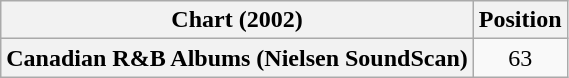<table class="wikitable plainrowheaders" style="text-align:center;">
<tr>
<th scope="col">Chart (2002)</th>
<th scope="col">Position</th>
</tr>
<tr>
<th scope="row">Canadian R&B Albums (Nielsen SoundScan)</th>
<td>63</td>
</tr>
</table>
